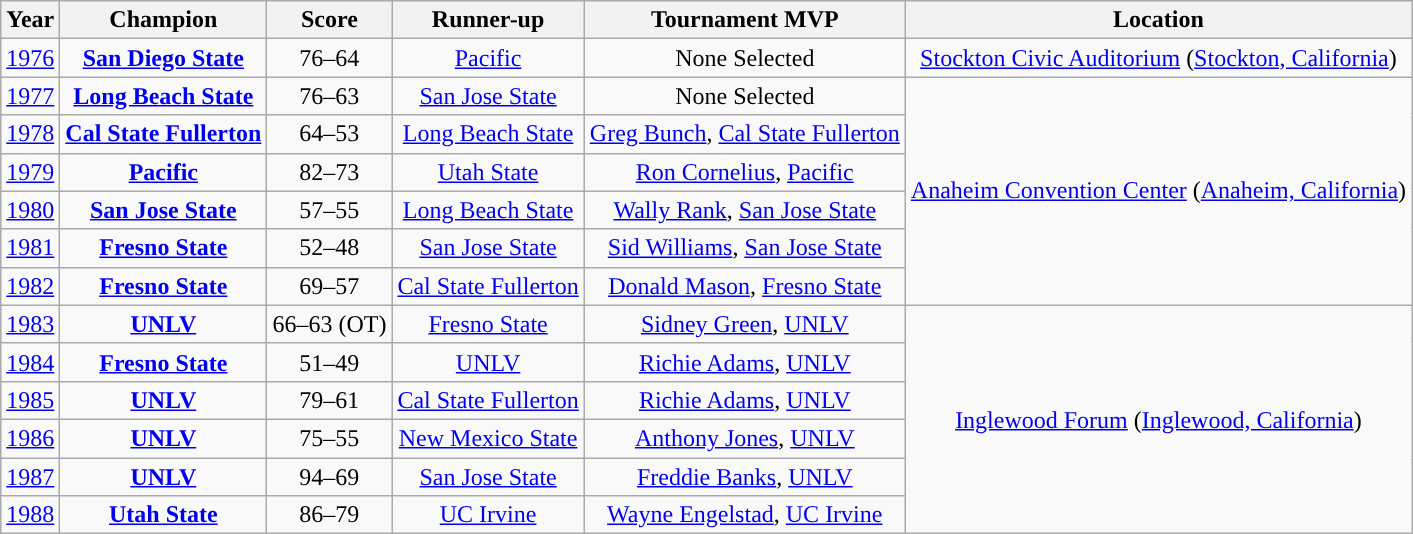<table class="wikitable sortable" style="text-align:center">
<tr>
<th width=px>Year</th>
<th width=px>Champion</th>
<th width=px>Score</th>
<th width=px>Runner-up</th>
<th width=px>Tournament MVP</th>
<th width=px>Location</th>
</tr>
<tr>
<td><a href='#'>1976</a></td>
<td><strong><a href='#'>San Diego State</a></strong></td>
<td>76–64</td>
<td><a href='#'>Pacific</a></td>
<td>None Selected</td>
<td><a href='#'>Stockton Civic Auditorium</a> (<a href='#'>Stockton, California</a>)</td>
</tr>
<tr>
<td><a href='#'>1977</a></td>
<td><strong><a href='#'>Long Beach State</a></strong></td>
<td>76–63</td>
<td><a href='#'>San Jose State</a></td>
<td>None Selected</td>
<td rowspan=6><a href='#'>Anaheim Convention Center</a> (<a href='#'>Anaheim, California</a>)</td>
</tr>
<tr>
<td><a href='#'>1978</a></td>
<td><strong><a href='#'>Cal State Fullerton</a></strong></td>
<td>64–53</td>
<td><a href='#'>Long Beach State</a></td>
<td><a href='#'>Greg Bunch</a>, <a href='#'>Cal State Fullerton</a></td>
</tr>
<tr>
<td><a href='#'>1979</a></td>
<td><strong><a href='#'>Pacific</a></strong></td>
<td>82–73</td>
<td><a href='#'>Utah State</a></td>
<td><a href='#'>Ron Cornelius</a>, <a href='#'>Pacific</a></td>
</tr>
<tr>
<td><a href='#'>1980</a></td>
<td><strong><a href='#'>San Jose State</a></strong></td>
<td>57–55</td>
<td><a href='#'>Long Beach State</a></td>
<td><a href='#'>Wally Rank</a>, <a href='#'>San Jose State</a></td>
</tr>
<tr>
<td><a href='#'>1981</a></td>
<td><strong><a href='#'>Fresno State</a></strong></td>
<td>52–48</td>
<td><a href='#'>San Jose State</a></td>
<td><a href='#'>Sid Williams</a>, <a href='#'>San Jose State</a></td>
</tr>
<tr>
<td><a href='#'>1982</a></td>
<td><strong><a href='#'>Fresno State</a></strong></td>
<td>69–57</td>
<td><a href='#'>Cal State Fullerton</a></td>
<td><a href='#'>Donald Mason</a>, <a href='#'>Fresno State</a></td>
</tr>
<tr>
<td><a href='#'>1983</a></td>
<td><strong><a href='#'>UNLV</a></strong></td>
<td>66–63 (OT)</td>
<td><a href='#'>Fresno State</a></td>
<td><a href='#'>Sidney Green</a>, <a href='#'>UNLV</a></td>
<td rowspan=6><a href='#'>Inglewood Forum</a> (<a href='#'>Inglewood, California</a>)</td>
</tr>
<tr>
<td><a href='#'>1984</a></td>
<td><strong><a href='#'>Fresno State</a></strong></td>
<td>51–49</td>
<td><a href='#'>UNLV</a></td>
<td><a href='#'>Richie Adams</a>, <a href='#'>UNLV</a></td>
</tr>
<tr>
<td><a href='#'>1985</a></td>
<td><strong><a href='#'>UNLV</a></strong></td>
<td>79–61</td>
<td><a href='#'>Cal State Fullerton</a></td>
<td><a href='#'>Richie Adams</a>, <a href='#'>UNLV</a></td>
</tr>
<tr>
<td><a href='#'>1986</a></td>
<td><strong><a href='#'>UNLV</a></strong></td>
<td>75–55</td>
<td><a href='#'>New Mexico State</a></td>
<td><a href='#'>Anthony Jones</a>, <a href='#'>UNLV</a></td>
</tr>
<tr>
<td><a href='#'>1987</a></td>
<td><strong><a href='#'>UNLV</a></strong></td>
<td>94–69</td>
<td><a href='#'>San Jose State</a></td>
<td><a href='#'>Freddie Banks</a>, <a href='#'>UNLV</a></td>
</tr>
<tr>
<td><a href='#'>1988</a></td>
<td><strong><a href='#'>Utah State</a></strong></td>
<td>86–79</td>
<td><a href='#'>UC Irvine</a></td>
<td><a href='#'>Wayne Engelstad</a>, <a href='#'>UC Irvine</a></td>
</tr>
</table>
